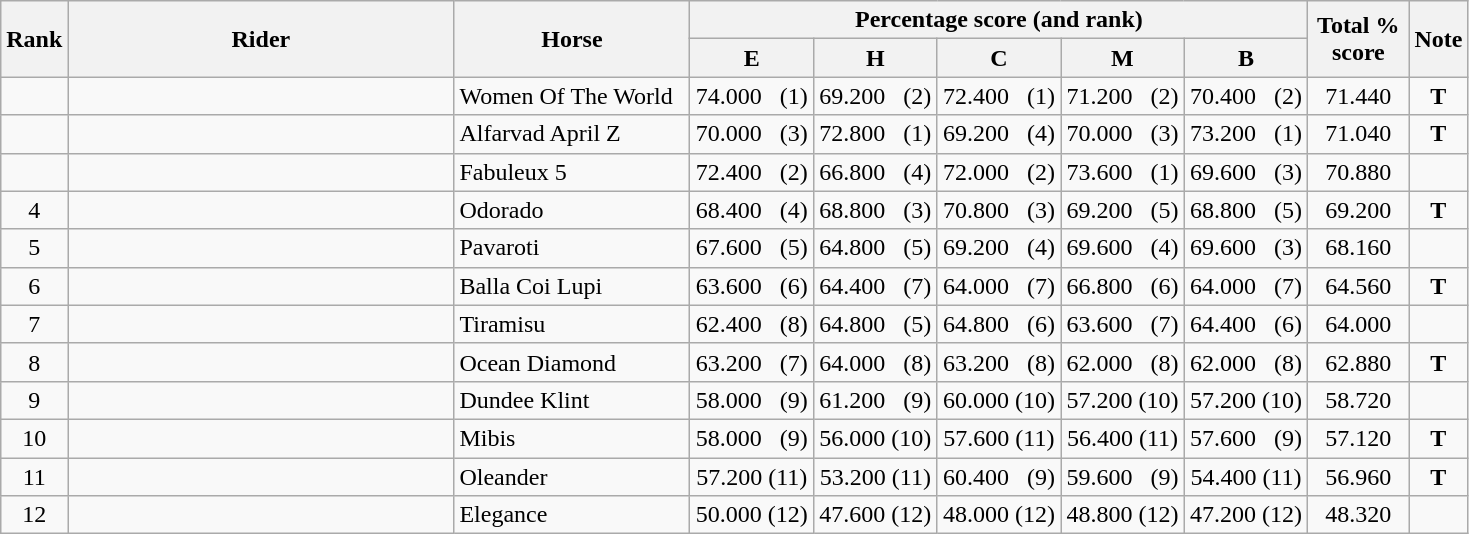<table class="wikitable" style="text-align:center">
<tr>
<th rowspan=2>Rank</th>
<th rowspan=2 width=250>Rider</th>
<th rowspan=2 width=150>Horse</th>
<th colspan=5>Percentage score (and rank)</th>
<th rowspan=2 width=60>Total % score</th>
<th rowspan=2>Note</th>
</tr>
<tr>
<th width=75>E</th>
<th width=75>H</th>
<th width=75>C</th>
<th width=75>M</th>
<th width=75>B</th>
</tr>
<tr>
<td></td>
<td align=left></td>
<td align=left>Women Of The World</td>
<td>74.000   (1)</td>
<td>69.200   (2)</td>
<td>72.400   (1)</td>
<td>71.200   (2)</td>
<td>70.400   (2)</td>
<td>71.440</td>
<td><strong>T</strong></td>
</tr>
<tr>
<td></td>
<td align=left></td>
<td align=left>Alfarvad April Z</td>
<td>70.000   (3)</td>
<td>72.800   (1)</td>
<td>69.200   (4)</td>
<td>70.000   (3)</td>
<td>73.200   (1)</td>
<td>71.040</td>
<td><strong>T</strong></td>
</tr>
<tr>
<td></td>
<td align=left></td>
<td align=left>Fabuleux 5</td>
<td>72.400   (2)</td>
<td>66.800   (4)</td>
<td>72.000   (2)</td>
<td>73.600   (1)</td>
<td>69.600   (3)</td>
<td>70.880</td>
<td></td>
</tr>
<tr>
<td>4</td>
<td align=left></td>
<td align=left>Odorado</td>
<td>68.400   (4)</td>
<td>68.800   (3)</td>
<td>70.800   (3)</td>
<td>69.200   (5)</td>
<td>68.800   (5)</td>
<td>69.200</td>
<td><strong>T</strong></td>
</tr>
<tr>
<td>5</td>
<td align=left></td>
<td align=left>Pavaroti</td>
<td>67.600   (5)</td>
<td>64.800   (5)</td>
<td>69.200   (4)</td>
<td>69.600   (4)</td>
<td>69.600   (3)</td>
<td>68.160</td>
<td></td>
</tr>
<tr>
<td>6</td>
<td align=left></td>
<td align=left>Balla Coi Lupi</td>
<td>63.600   (6)</td>
<td>64.400   (7)</td>
<td>64.000   (7)</td>
<td>66.800   (6)</td>
<td>64.000   (7)</td>
<td>64.560</td>
<td><strong>T</strong></td>
</tr>
<tr>
<td>7</td>
<td align=left></td>
<td align=left>Tiramisu</td>
<td>62.400   (8)</td>
<td>64.800   (5)</td>
<td>64.800   (6)</td>
<td>63.600   (7)</td>
<td>64.400   (6)</td>
<td>64.000</td>
<td></td>
</tr>
<tr>
<td>8</td>
<td align=left></td>
<td align=left>Ocean Diamond</td>
<td>63.200   (7)</td>
<td>64.000   (8)</td>
<td>63.200   (8)</td>
<td>62.000   (8)</td>
<td>62.000   (8)</td>
<td>62.880</td>
<td><strong>T</strong></td>
</tr>
<tr>
<td>9</td>
<td align=left></td>
<td align=left>Dundee Klint</td>
<td>58.000   (9)</td>
<td>61.200   (9)</td>
<td>60.000 (10)</td>
<td>57.200 (10)</td>
<td>57.200 (10)</td>
<td>58.720</td>
<td></td>
</tr>
<tr>
<td>10</td>
<td align=left></td>
<td align=left>Mibis</td>
<td>58.000   (9)</td>
<td>56.000 (10)</td>
<td>57.600 (11)</td>
<td>56.400 (11)</td>
<td>57.600   (9)</td>
<td>57.120</td>
<td><strong>T</strong></td>
</tr>
<tr>
<td>11</td>
<td align=left></td>
<td align=left>Oleander</td>
<td>57.200 (11)</td>
<td>53.200 (11)</td>
<td>60.400   (9)</td>
<td>59.600   (9)</td>
<td>54.400 (11)</td>
<td>56.960</td>
<td><strong>T</strong></td>
</tr>
<tr>
<td>12</td>
<td align=left></td>
<td align=left>Elegance</td>
<td>50.000 (12)</td>
<td>47.600 (12)</td>
<td>48.000 (12)</td>
<td>48.800 (12)</td>
<td>47.200 (12)</td>
<td>48.320</td>
<td></td>
</tr>
</table>
